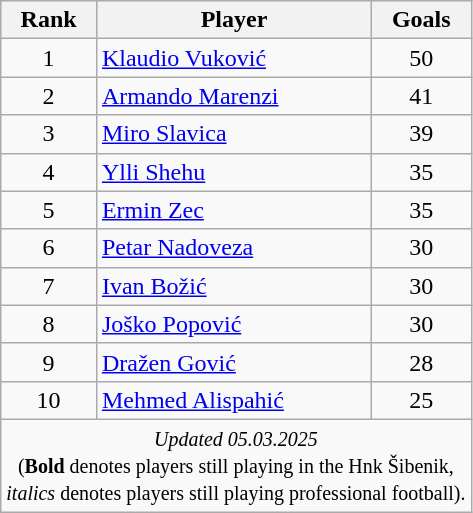<table class="wikitable" style="text-align:center">
<tr>
<th>Rank</th>
<th>Player</th>
<th>Goals</th>
</tr>
<tr>
<td>1</td>
<td style="text-align:left;"> <a href='#'>Klaudio Vuković</a></td>
<td>50</td>
</tr>
<tr>
<td>2</td>
<td style="text-align:left;"> <a href='#'>Armando Marenzi</a></td>
<td>41</td>
</tr>
<tr>
<td>3</td>
<td style="text-align:left;"> <a href='#'>Miro Slavica</a></td>
<td>39</td>
</tr>
<tr>
<td>4</td>
<td style="text-align:left;"> <a href='#'>Ylli Shehu</a></td>
<td>35</td>
</tr>
<tr>
<td>5</td>
<td style="text-align:left;"> <a href='#'>Ermin Zec</a></td>
<td>35</td>
</tr>
<tr>
<td>6</td>
<td style="text-align:left;"> <a href='#'>Petar Nadoveza</a></td>
<td>30</td>
</tr>
<tr>
<td>7</td>
<td style="text-align:left;"> <a href='#'>Ivan Božić</a></td>
<td>30</td>
</tr>
<tr>
<td>8</td>
<td style="text-align:left;"> <a href='#'>Joško Popović</a></td>
<td>30</td>
</tr>
<tr>
<td>9</td>
<td style="text-align:left;"><a href='#'>Dražen Gović</a></td>
<td>28</td>
</tr>
<tr>
<td>10</td>
<td style="text-align:left;"> <a href='#'>Mehmed Alispahić</a></td>
<td>25</td>
</tr>
<tr>
<td colspan="3"><small><em>Updated 05.03.2025</em><br>(<strong>Bold</strong> denotes players still playing in the Hnk Šibenik,<br><em>italics</em> denotes players still playing professional football).</small></td>
</tr>
</table>
